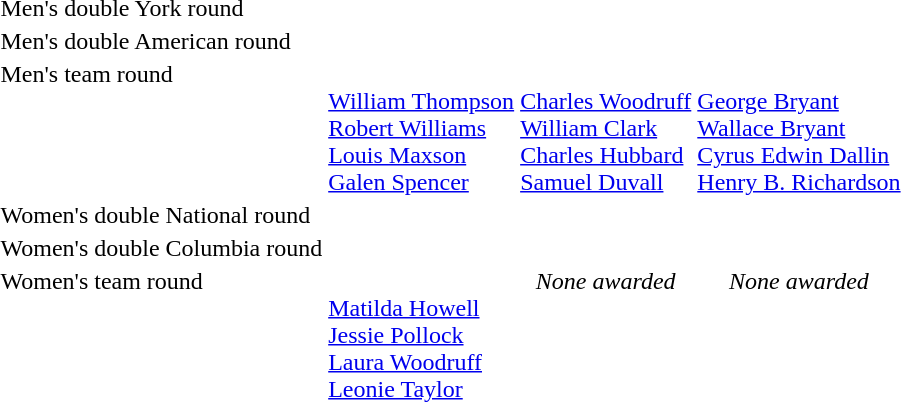<table>
<tr valign="top">
<td>Men's double York round <br> </td>
<td></td>
<td></td>
<td></td>
</tr>
<tr valign="top">
<td>Men's double American round <br> </td>
<td></td>
<td></td>
<td></td>
</tr>
<tr valign="top">
<td>Men's team round <br> </td>
<td><br><a href='#'>William Thompson</a><br><a href='#'>Robert Williams</a><br><a href='#'>Louis Maxson</a><br><a href='#'>Galen Spencer</a></td>
<td><br><a href='#'>Charles Woodruff</a><br><a href='#'>William Clark</a><br><a href='#'>Charles Hubbard</a><br><a href='#'>Samuel Duvall</a></td>
<td><br><a href='#'>George Bryant</a><br><a href='#'>Wallace Bryant</a><br><a href='#'>Cyrus Edwin Dallin</a><br><a href='#'>Henry B. Richardson</a></td>
</tr>
<tr valign="top">
<td>Women's double National round <br> </td>
<td></td>
<td></td>
<td></td>
</tr>
<tr valign="top">
<td>Women's double Columbia round <br> </td>
<td></td>
<td></td>
<td></td>
</tr>
<tr valign="top">
<td>Women's team round <br> </td>
<td><br><a href='#'>Matilda Howell</a><br><a href='#'>Jessie Pollock</a><br><a href='#'>Laura Woodruff</a><br> <a href='#'>Leonie Taylor</a></td>
<td align=center><em>None awarded</em></td>
<td align=center><em>None awarded</em></td>
</tr>
</table>
